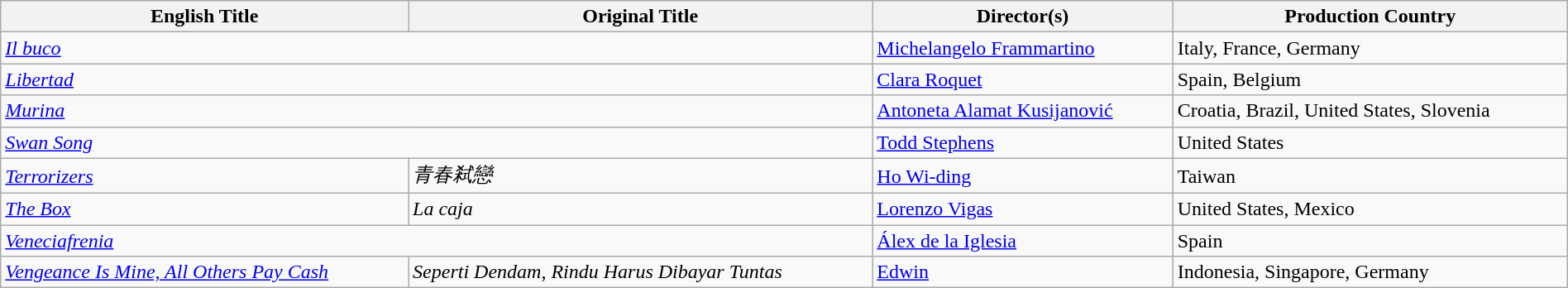<table class="sortable wikitable" style="width:100%; margin-bottom:4px">
<tr>
<th>English Title</th>
<th>Original Title</th>
<th>Director(s)</th>
<th>Production Country</th>
</tr>
<tr>
<td colspan="2"><em><a href='#'>Il buco</a></em></td>
<td><a href='#'>Michelangelo Frammartino</a></td>
<td>Italy, France, Germany</td>
</tr>
<tr>
<td colspan="2"><em><a href='#'>Libertad</a></em></td>
<td><a href='#'>Clara Roquet</a></td>
<td>Spain, Belgium</td>
</tr>
<tr>
<td colspan="2"><em><a href='#'>Murina</a></em></td>
<td><a href='#'>Antoneta Alamat Kusijanović</a></td>
<td>Croatia, Brazil, United States, Slovenia</td>
</tr>
<tr>
<td colspan="2"><em><a href='#'>Swan Song</a></em></td>
<td><a href='#'>Todd Stephens</a></td>
<td>United States</td>
</tr>
<tr>
<td><em><a href='#'>Terrorizers</a></em></td>
<td><em>青春弒戀</em></td>
<td><a href='#'>Ho Wi-ding</a></td>
<td>Taiwan</td>
</tr>
<tr>
<td><em><a href='#'>The Box</a></em></td>
<td><em>La caja</em></td>
<td><a href='#'>Lorenzo Vigas</a></td>
<td>United States, Mexico</td>
</tr>
<tr>
<td colspan="2"><em><a href='#'>Veneciafrenia</a></em></td>
<td><a href='#'>Álex de la Iglesia</a></td>
<td>Spain</td>
</tr>
<tr>
<td><em><a href='#'>Vengeance Is Mine, All Others Pay Cash</a></em></td>
<td><em>Seperti Dendam, Rindu Harus Dibayar Tuntas</em></td>
<td><a href='#'>Edwin</a></td>
<td>Indonesia, Singapore, Germany</td>
</tr>
</table>
